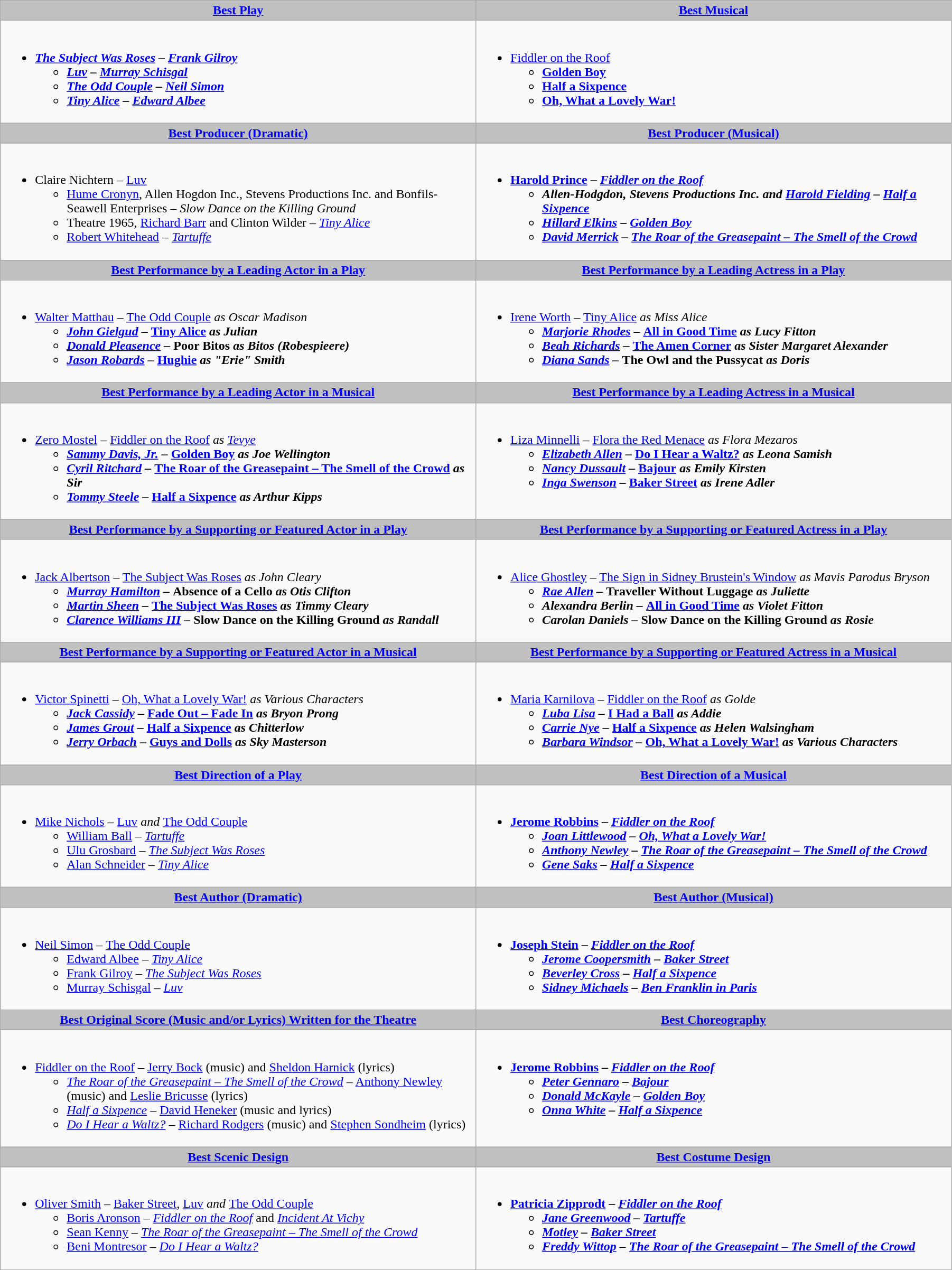<table class=wikitable width="95%">
<tr>
<th style="background:#C0C0C0;" ! width="50%"><a href='#'>Best Play</a></th>
<th style="background:#C0C0C0;" ! width="50%"><a href='#'>Best Musical</a></th>
</tr>
<tr>
<td valign="top"><br><ul><li><strong><em><a href='#'>The Subject Was Roses</a><em> – <a href='#'>Frank Gilroy</a><strong><ul><li></em><a href='#'>Luv</a><em> – <a href='#'>Murray Schisgal</a></li><li></em><a href='#'>The Odd Couple</a><em> – <a href='#'>Neil Simon</a></li><li></em><a href='#'>Tiny Alice</a><em> – <a href='#'>Edward Albee</a></li></ul></li></ul></td>
<td valign="top"><br><ul><li></em></strong><a href='#'>Fiddler on the Roof</a><strong><em><ul><li></em><a href='#'>Golden Boy</a><em></li><li></em><a href='#'>Half a Sixpence</a><em></li><li></em><a href='#'>Oh, What a Lovely War!</a><em></li></ul></li></ul></td>
</tr>
<tr>
<th style="background:#C0C0C0;" ! width="50%"><a href='#'>Best Producer (Dramatic)</a></th>
<th style="background:#C0C0C0;" ! width="50%"><a href='#'>Best Producer (Musical)</a></th>
</tr>
<tr>
<td valign="top"><br><ul><li></strong>Claire Nichtern – </em><a href='#'>Luv</a></em></strong><ul><li><a href='#'>Hume Cronyn</a>, Allen Hogdon Inc., Stevens Productions Inc. and Bonfils-Seawell Enterprises – <em>Slow Dance on the Killing Ground</em></li><li>Theatre 1965, <a href='#'>Richard Barr</a> and Clinton Wilder – <em><a href='#'>Tiny Alice</a></em></li><li><a href='#'>Robert Whitehead</a> – <em><a href='#'>Tartuffe</a></em></li></ul></li></ul></td>
<td valign="top"><br><ul><li><strong><a href='#'>Harold Prince</a> – <em><a href='#'>Fiddler on the Roof</a><strong><em><ul><li>Allen-Hodgdon, Stevens Productions Inc. and <a href='#'>Harold Fielding</a> – </em><a href='#'>Half a Sixpence</a><em></li><li><a href='#'>Hillard Elkins</a> – </em><a href='#'>Golden Boy</a><em></li><li><a href='#'>David Merrick</a> – </em><a href='#'>The Roar of the Greasepaint – The Smell of the Crowd</a><em></li></ul></li></ul></td>
</tr>
<tr>
<th style="background:#C0C0C0;" ! style="width="50%"><a href='#'>Best Performance by a Leading Actor in a Play</a></th>
<th style="background:#C0C0C0;" ! style="width="50%"><a href='#'>Best Performance by a Leading Actress in a Play</a></th>
</tr>
<tr>
<td valign="top"><br><ul><li></strong><a href='#'>Walter Matthau</a> – </em><a href='#'>The Odd Couple</a><em> as Oscar Madison<strong><ul><li><a href='#'>John Gielgud</a> – </em><a href='#'>Tiny Alice</a><em> as Julian</li><li><a href='#'>Donald Pleasence</a> – </em>Poor Bitos<em> as Bitos (Robespieere)</li><li><a href='#'>Jason Robards</a> – </em><a href='#'>Hughie</a><em> as "Erie" Smith</li></ul></li></ul></td>
<td valign="top"><br><ul><li></strong><a href='#'>Irene Worth</a> – </em><a href='#'>Tiny Alice</a><em> as Miss Alice<strong><ul><li><a href='#'>Marjorie Rhodes</a> – </em><a href='#'>All in Good Time</a><em> as Lucy Fitton</li><li><a href='#'>Beah Richards</a> – </em><a href='#'>The Amen Corner</a><em> as Sister Margaret Alexander</li><li><a href='#'>Diana Sands</a> – </em>The Owl and the Pussycat<em> as Doris</li></ul></li></ul></td>
</tr>
<tr>
<th style="background:#C0C0C0;" ! style="width="50%"><a href='#'>Best Performance by a Leading Actor in a Musical</a></th>
<th style="background:#C0C0C0;" ! style="width="50%"><a href='#'>Best Performance by a Leading Actress in a Musical</a></th>
</tr>
<tr>
<td valign="top"><br><ul><li></strong><a href='#'>Zero Mostel</a> – </em><a href='#'>Fiddler on the Roof</a><em> as <a href='#'>Tevye</a><strong><ul><li><a href='#'>Sammy Davis, Jr.</a> – </em><a href='#'>Golden Boy</a><em> as Joe Wellington</li><li><a href='#'>Cyril Ritchard</a> – </em><a href='#'>The Roar of the Greasepaint – The Smell of the Crowd</a><em> as Sir</li><li><a href='#'>Tommy Steele</a> – </em><a href='#'>Half a Sixpence</a><em> as Arthur Kipps</li></ul></li></ul></td>
<td valign="top"><br><ul><li></strong><a href='#'>Liza Minnelli</a> – </em><a href='#'>Flora the Red Menace</a><em> as Flora Mezaros<strong><ul><li><a href='#'>Elizabeth Allen</a> – </em><a href='#'>Do I Hear a Waltz?</a><em> as Leona Samish</li><li><a href='#'>Nancy Dussault</a> – </em><a href='#'>Bajour</a><em> as Emily Kirsten</li><li><a href='#'>Inga Swenson</a> – </em><a href='#'>Baker Street</a><em> as Irene Adler</li></ul></li></ul></td>
</tr>
<tr>
<th style="background:#C0C0C0;" ! style="width="50%"><a href='#'>Best Performance by a Supporting or Featured Actor in a Play</a></th>
<th style="background:#C0C0C0;" ! style="width="50%"><a href='#'>Best Performance by a Supporting or Featured Actress in a Play</a></th>
</tr>
<tr>
<td valign="top"><br><ul><li></strong><a href='#'>Jack Albertson</a> – </em><a href='#'>The Subject Was Roses</a><em> as John Cleary<strong><ul><li><a href='#'>Murray Hamilton</a> – </em>Absence of a Cello<em> as Otis Clifton</li><li><a href='#'>Martin Sheen</a> – </em><a href='#'>The Subject Was Roses</a><em> as Timmy Cleary</li><li><a href='#'>Clarence Williams III</a> – </em>Slow Dance on the Killing Ground<em> as Randall</li></ul></li></ul></td>
<td valign="top"><br><ul><li></strong><a href='#'>Alice Ghostley</a> – </em><a href='#'>The Sign in Sidney Brustein's Window</a><em> as Mavis Parodus Bryson<strong><ul><li><a href='#'>Rae Allen</a> – </em>Traveller Without Luggage<em> as Juliette</li><li>Alexandra Berlin – </em><a href='#'>All in Good Time</a><em> as Violet Fitton</li><li>Carolan Daniels – </em>Slow Dance on the Killing Ground<em> as Rosie</li></ul></li></ul></td>
</tr>
<tr>
<th style="background:#C0C0C0;" ! style="width="50%"><a href='#'>Best Performance by a Supporting or Featured Actor in a Musical</a></th>
<th style="background:#C0C0C0;" ! style="width="50%"><a href='#'>Best Performance by a Supporting or Featured Actress in a Musical</a></th>
</tr>
<tr>
<td valign="top"><br><ul><li></strong><a href='#'>Victor Spinetti</a> – </em><a href='#'>Oh, What a Lovely War!</a><em> as Various Characters<strong><ul><li><a href='#'>Jack Cassidy</a> – </em><a href='#'>Fade Out – Fade In</a><em> as Bryon Prong</li><li><a href='#'>James Grout</a> – </em><a href='#'>Half a Sixpence</a><em> as Chitterlow</li><li><a href='#'>Jerry Orbach</a> – </em><a href='#'>Guys and Dolls</a><em> as Sky Masterson</li></ul></li></ul></td>
<td valign="top"><br><ul><li></strong><a href='#'>Maria Karnilova</a> – </em><a href='#'>Fiddler on the Roof</a><em> as Golde<strong><ul><li><a href='#'>Luba Lisa</a> – </em><a href='#'>I Had a Ball</a><em> as Addie</li><li><a href='#'>Carrie Nye</a> – </em><a href='#'>Half a Sixpence</a><em> as Helen Walsingham</li><li><a href='#'>Barbara Windsor</a> – </em><a href='#'>Oh, What a Lovely War!</a><em> as Various Characters</li></ul></li></ul></td>
</tr>
<tr>
<th style="background:#C0C0C0;" ! style="width="50%"><a href='#'>Best Direction of a Play</a></th>
<th style="background:#C0C0C0;" ! style="width="50%"><a href='#'>Best Direction of a Musical</a></th>
</tr>
<tr>
<td valign="top"><br><ul><li></strong><a href='#'>Mike Nichols</a> – </em><a href='#'>Luv</a><em> and </em><a href='#'>The Odd Couple</a></em></strong><ul><li><a href='#'>William Ball</a> – <em><a href='#'>Tartuffe</a></em></li><li><a href='#'>Ulu Grosbard</a> – <em><a href='#'>The Subject Was Roses</a></em></li><li><a href='#'>Alan Schneider</a> – <em><a href='#'>Tiny Alice</a></em></li></ul></li></ul></td>
<td valign="top"><br><ul><li><strong><a href='#'>Jerome Robbins</a> – <em><a href='#'>Fiddler on the Roof</a><strong><em><ul><li><a href='#'>Joan Littlewood</a> – </em><a href='#'>Oh, What a Lovely War!</a><em></li><li><a href='#'>Anthony Newley</a> – </em><a href='#'>The Roar of the Greasepaint – The Smell of the Crowd</a><em></li><li><a href='#'>Gene Saks</a> – </em><a href='#'>Half a Sixpence</a><em></li></ul></li></ul></td>
</tr>
<tr>
<th style="background:#C0C0C0;" ! style="width="50%"><a href='#'>Best Author (Dramatic)</a></th>
<th style="background:#C0C0C0;" ! style="width="50%"><a href='#'>Best Author (Musical)</a></th>
</tr>
<tr>
<td valign="top"><br><ul><li></strong><a href='#'>Neil Simon</a> – </em><a href='#'>The Odd Couple</a></em></strong><ul><li><a href='#'>Edward Albee</a> – <em><a href='#'>Tiny Alice</a></em></li><li><a href='#'>Frank Gilroy</a> – <em><a href='#'>The Subject Was Roses</a></em></li><li><a href='#'>Murray Schisgal</a> – <em><a href='#'>Luv</a></em></li></ul></li></ul></td>
<td valign="top"><br><ul><li><strong><a href='#'>Joseph Stein</a> – <em><a href='#'>Fiddler on the Roof</a><strong><em><ul><li><a href='#'>Jerome Coopersmith</a> – </em><a href='#'>Baker Street</a><em></li><li><a href='#'>Beverley Cross</a> – </em><a href='#'>Half a Sixpence</a><em></li><li><a href='#'>Sidney Michaels</a> – </em><a href='#'>Ben Franklin in Paris</a><em></li></ul></li></ul></td>
</tr>
<tr>
<th style="background:#C0C0C0;" ! style="width="50%"><a href='#'>Best Original Score (Music and/or Lyrics) Written for the Theatre</a></th>
<th style="background:#C0C0C0;" ! style="width="50%"><a href='#'>Best Choreography</a></th>
</tr>
<tr>
<td valign="top"><br><ul><li></em></strong><a href='#'>Fiddler on the Roof</a></em> – <a href='#'>Jerry Bock</a> (music) and <a href='#'>Sheldon Harnick</a> (lyrics)</strong><ul><li><em><a href='#'>The Roar of the Greasepaint – The Smell of the Crowd</a></em> – <a href='#'>Anthony Newley</a> (music) and <a href='#'>Leslie Bricusse</a> (lyrics)</li><li><em><a href='#'>Half a Sixpence</a></em> – <a href='#'>David Heneker</a> (music and lyrics)</li><li><em><a href='#'>Do I Hear a Waltz?</a></em> – <a href='#'>Richard Rodgers</a> (music) and <a href='#'>Stephen Sondheim</a> (lyrics)</li></ul></li></ul></td>
<td valign="top"><br><ul><li><strong><a href='#'>Jerome Robbins</a> – <em><a href='#'>Fiddler on the Roof</a><strong><em><ul><li><a href='#'>Peter Gennaro</a> – </em><a href='#'>Bajour</a><em></li><li><a href='#'>Donald McKayle</a> – </em><a href='#'>Golden Boy</a><em></li><li><a href='#'>Onna White</a> – </em><a href='#'>Half a Sixpence</a><em></li></ul></li></ul></td>
</tr>
<tr>
<th style="background:#C0C0C0;" ! style="width="50%"><a href='#'>Best Scenic Design</a></th>
<th style="background:#C0C0C0;" ! style="width="50%"><a href='#'>Best Costume Design</a></th>
</tr>
<tr>
<td valign="top"><br><ul><li></strong><a href='#'>Oliver Smith</a> – </em><a href='#'>Baker Street</a><em>, </em><a href='#'>Luv</a><em> and </em><a href='#'>The Odd Couple</a></em></strong><ul><li><a href='#'>Boris Aronson</a> – <em><a href='#'>Fiddler on the Roof</a></em> and <em><a href='#'>Incident At Vichy</a></em></li><li><a href='#'>Sean Kenny</a> – <em><a href='#'>The Roar of the Greasepaint – The Smell of the Crowd</a></em></li><li><a href='#'>Beni Montresor</a> – <em><a href='#'>Do I Hear a Waltz?</a></em></li></ul></li></ul></td>
<td valign="top"><br><ul><li><strong><a href='#'>Patricia Zipprodt</a> – <em><a href='#'>Fiddler on the Roof</a><strong><em><ul><li><a href='#'>Jane Greenwood</a> – </em><a href='#'>Tartuffe</a><em></li><li><a href='#'>Motley</a> – </em><a href='#'>Baker Street</a><em></li><li><a href='#'>Freddy Wittop</a> – </em><a href='#'>The Roar of the Greasepaint – The Smell of the Crowd</a><em></li></ul></li></ul></td>
</tr>
</table>
